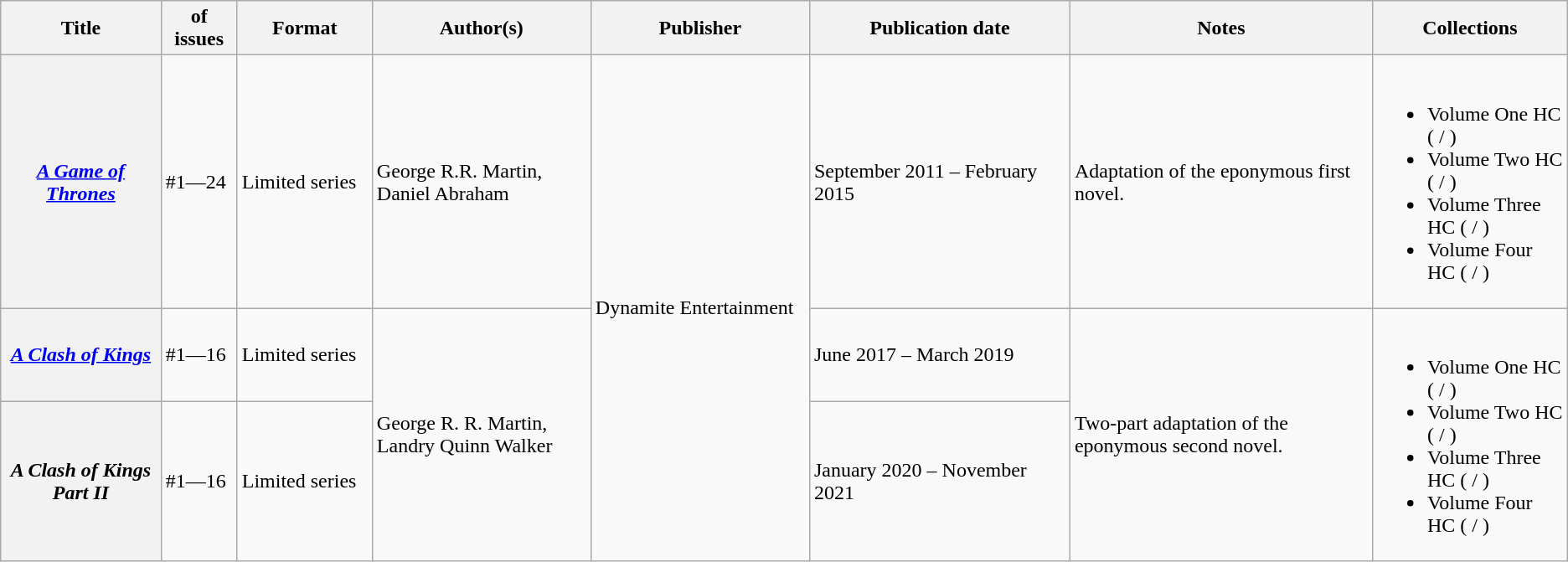<table class="wikitable">
<tr>
<th>Title</th>
<th style="width:40pt"> of issues</th>
<th style="width:75pt">Format</th>
<th style="width:125pt">Author(s)</th>
<th style="width:125pt">Publisher</th>
<th style="width:150pt">Publication date</th>
<th style="width:175pt">Notes</th>
<th>Collections</th>
</tr>
<tr>
<th><em><a href='#'>A Game of Thrones</a></em></th>
<td>#1—24</td>
<td>Limited series</td>
<td>George R.R. Martin, Daniel Abraham</td>
<td rowspan="3">Dynamite Entertainment</td>
<td>September 2011 – February 2015</td>
<td>Adaptation of the eponymous first novel.</td>
<td><br><ul><li>Volume One HC ( / )</li><li>Volume Two HC ( / )</li><li>Volume Three HC ( / )</li><li>Volume Four HC ( / )</li></ul></td>
</tr>
<tr>
<th><em><a href='#'>A Clash of Kings</a></em></th>
<td>#1—16</td>
<td>Limited series</td>
<td rowspan="2">George R. R. Martin, Landry Quinn Walker</td>
<td>June 2017 – March 2019</td>
<td rowspan="2">Two-part adaptation of the eponymous second novel.</td>
<td rowspan="2"><br><ul><li>Volume One HC ( / )</li><li>Volume Two HC ( / )</li><li>Volume Three HC ( / )</li><li>Volume Four HC ( / )</li></ul></td>
</tr>
<tr>
<th><em>A Clash of Kings Part II</em></th>
<td>#1—16</td>
<td>Limited series</td>
<td>January 2020 – November 2021</td>
</tr>
</table>
